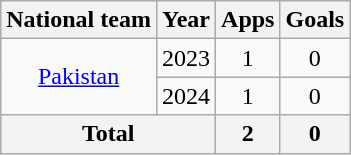<table class="wikitable" style="text-align:center">
<tr>
<th>National team</th>
<th>Year</th>
<th>Apps</th>
<th>Goals</th>
</tr>
<tr>
<td rowspan="2"><a href='#'>Pakistan</a></td>
<td>2023</td>
<td>1</td>
<td>0</td>
</tr>
<tr>
<td>2024</td>
<td>1</td>
<td>0</td>
</tr>
<tr>
<th colspan="2">Total</th>
<th>2</th>
<th>0</th>
</tr>
</table>
